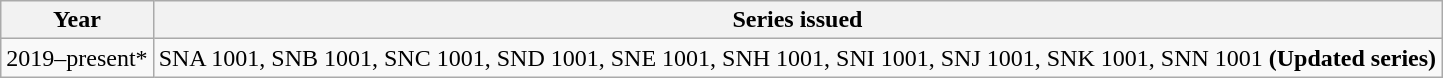<table class="wikitable">
<tr>
<th>Year</th>
<th>Series issued</th>
</tr>
<tr>
<td>2019–present*</td>
<td>SNA 1001, SNB 1001, SNC 1001, SND 1001, SNE 1001, SNH 1001, SNI 1001, SNJ 1001, SNK 1001, SNN 1001 <strong>(Updated series)</strong></td>
</tr>
</table>
